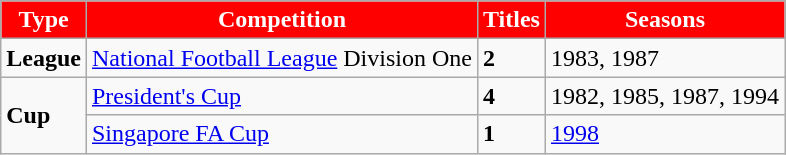<table class="wikitable">
<tr>
<th style="background:red; color:white; text-align:center;">Type</th>
<th style="background:red; color:white; text-align:center;"><strong>Competition</strong></th>
<th style="background:red; color:white; text-align:center;"><strong>Titles</strong></th>
<th style="background:red; color:white; text-align:center;"><strong>Seasons</strong></th>
</tr>
<tr>
<td><strong>League</strong></td>
<td><a href='#'>National Football League</a> Division One</td>
<td><strong>2</strong></td>
<td>1983, 1987</td>
</tr>
<tr>
<td rowspan="2"><strong>Cup</strong></td>
<td><a href='#'>President's Cup</a></td>
<td><strong>4</strong></td>
<td>1982, 1985, 1987, 1994</td>
</tr>
<tr>
<td><a href='#'>Singapore FA Cup</a></td>
<td><strong>1</strong></td>
<td><a href='#'>1998</a></td>
</tr>
</table>
